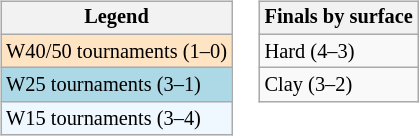<table>
<tr valign=top>
<td><br><table class=wikitable style="font-size:85%">
<tr>
<th>Legend</th>
</tr>
<tr style="background:#ffe4c4;">
<td>W40/50 tournaments (1–0)</td>
</tr>
<tr style="background:lightblue;">
<td>W25 tournaments (3–1)</td>
</tr>
<tr style="background:#f0f8ff;">
<td>W15 tournaments (3–4)</td>
</tr>
</table>
</td>
<td><br><table class=wikitable style="font-size:85%">
<tr>
<th>Finals by surface</th>
</tr>
<tr>
<td>Hard (4–3)</td>
</tr>
<tr>
<td>Clay (3–2)</td>
</tr>
</table>
</td>
</tr>
</table>
